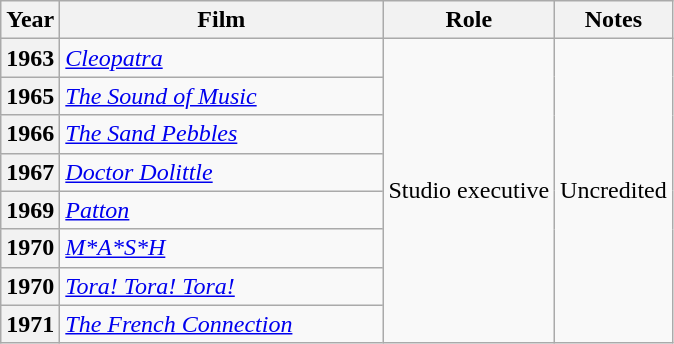<table class="wikitable">
<tr>
<th scope="col">Year</th>
<th scope="col" style="width:13em;">Film</th>
<th scope="col">Role</th>
<th scope="col">Notes</th>
</tr>
<tr>
<th scope="row">1963</th>
<td><em><a href='#'>Cleopatra</a></em></td>
<td rowspan="8">Studio executive</td>
<td rowspan="8">Uncredited</td>
</tr>
<tr>
<th scope="row">1965</th>
<td><em><a href='#'>The Sound of Music</a></em></td>
</tr>
<tr>
<th scope="row">1966</th>
<td><em><a href='#'>The Sand Pebbles</a></em></td>
</tr>
<tr>
<th scope="row">1967</th>
<td><em><a href='#'>Doctor Dolittle</a></em></td>
</tr>
<tr>
<th scope="row">1969</th>
<td><em><a href='#'>Patton</a></em></td>
</tr>
<tr>
<th scope="row">1970</th>
<td><em><a href='#'>M*A*S*H</a></em></td>
</tr>
<tr>
<th scope="row">1970</th>
<td><em><a href='#'>Tora! Tora! Tora!</a></em></td>
</tr>
<tr>
<th scope="row">1971</th>
<td><em><a href='#'>The French Connection</a></em></td>
</tr>
</table>
